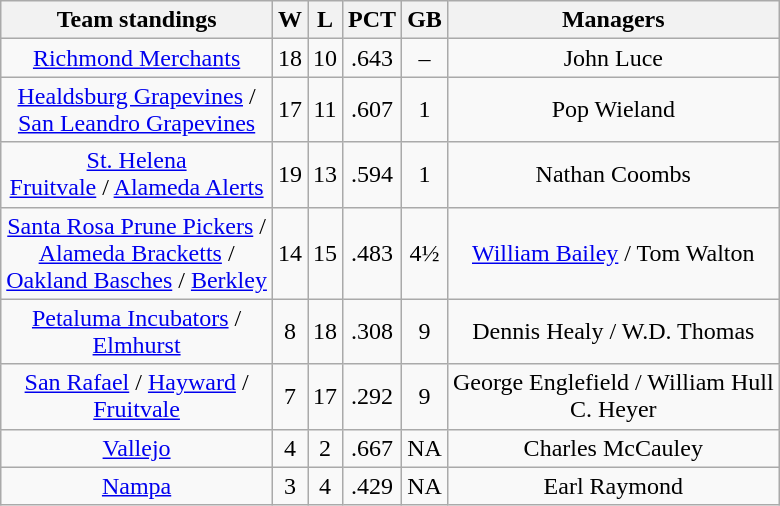<table class="wikitable" style="text-align:center">
<tr>
<th>Team standings</th>
<th>W</th>
<th>L</th>
<th>PCT</th>
<th>GB</th>
<th>Managers</th>
</tr>
<tr>
<td><a href='#'>Richmond Merchants</a></td>
<td>18</td>
<td>10</td>
<td>.643</td>
<td>–</td>
<td>John Luce</td>
</tr>
<tr>
<td><a href='#'>Healdsburg Grapevines</a> /<br><a href='#'>San Leandro Grapevines</a></td>
<td>17</td>
<td>11</td>
<td>.607</td>
<td>1</td>
<td>Pop Wieland</td>
</tr>
<tr>
<td><a href='#'>St. Helena</a><br> <a href='#'>Fruitvale</a> / <a href='#'>Alameda Alerts</a></td>
<td>19</td>
<td>13</td>
<td>.594</td>
<td>1</td>
<td>Nathan Coombs</td>
</tr>
<tr>
<td><a href='#'>Santa Rosa Prune Pickers</a> /<br> <a href='#'>Alameda Bracketts</a> /<br> <a href='#'>Oakland Basches</a> / <a href='#'>Berkley</a></td>
<td>14</td>
<td>15</td>
<td>.483</td>
<td>4½</td>
<td><a href='#'>William Bailey</a> / Tom Walton</td>
</tr>
<tr>
<td><a href='#'>Petaluma Incubators</a> / <br><a href='#'>Elmhurst</a></td>
<td>8</td>
<td>18</td>
<td>.308</td>
<td>9</td>
<td>Dennis Healy / W.D. Thomas</td>
</tr>
<tr>
<td><a href='#'>San Rafael</a> / <a href='#'>Hayward</a> /<br> <a href='#'>Fruitvale</a></td>
<td>7</td>
<td>17</td>
<td>.292</td>
<td>9</td>
<td>George Englefield / William Hull <br> C. Heyer</td>
</tr>
<tr>
<td><a href='#'>Vallejo</a></td>
<td>4</td>
<td>2</td>
<td>.667</td>
<td>NA</td>
<td>Charles McCauley</td>
</tr>
<tr>
<td><a href='#'>Nampa</a></td>
<td>3</td>
<td>4</td>
<td>.429</td>
<td>NA</td>
<td>Earl Raymond</td>
</tr>
</table>
